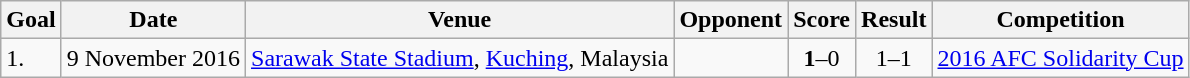<table class="wikitable plainrowheaders sortable">
<tr>
<th>Goal</th>
<th>Date</th>
<th>Venue</th>
<th>Opponent</th>
<th>Score</th>
<th>Result</th>
<th>Competition</th>
</tr>
<tr>
<td>1.</td>
<td>9 November 2016</td>
<td><a href='#'>Sarawak State Stadium</a>, <a href='#'>Kuching</a>, Malaysia</td>
<td></td>
<td align=center><strong>1</strong>–0</td>
<td align=center>1–1</td>
<td><a href='#'>2016 AFC Solidarity Cup</a></td>
</tr>
</table>
